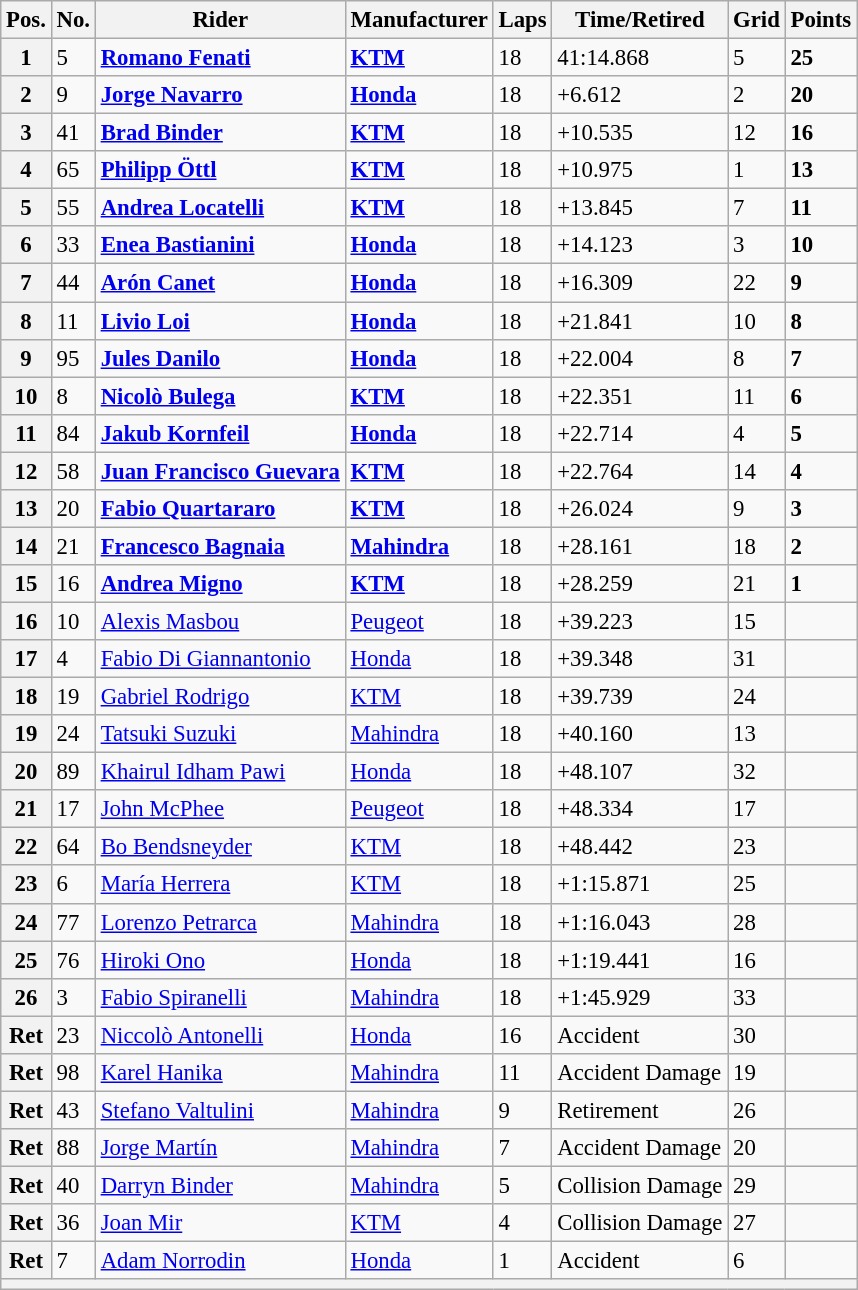<table class="wikitable" style="font-size: 95%;">
<tr>
<th>Pos.</th>
<th>No.</th>
<th>Rider</th>
<th>Manufacturer</th>
<th>Laps</th>
<th>Time/Retired</th>
<th>Grid</th>
<th>Points</th>
</tr>
<tr>
<th>1</th>
<td>5</td>
<td> <strong><a href='#'>Romano Fenati</a></strong></td>
<td><strong><a href='#'>KTM</a></strong></td>
<td>18</td>
<td>41:14.868</td>
<td>5</td>
<td><strong>25</strong></td>
</tr>
<tr>
<th>2</th>
<td>9</td>
<td> <strong><a href='#'>Jorge Navarro</a></strong></td>
<td><strong><a href='#'>Honda</a></strong></td>
<td>18</td>
<td>+6.612</td>
<td>2</td>
<td><strong>20</strong></td>
</tr>
<tr>
<th>3</th>
<td>41</td>
<td> <strong><a href='#'>Brad Binder</a></strong></td>
<td><strong><a href='#'>KTM</a></strong></td>
<td>18</td>
<td>+10.535</td>
<td>12</td>
<td><strong>16</strong></td>
</tr>
<tr>
<th>4</th>
<td>65</td>
<td> <strong><a href='#'>Philipp Öttl</a></strong></td>
<td><strong><a href='#'>KTM</a></strong></td>
<td>18</td>
<td>+10.975</td>
<td>1</td>
<td><strong>13</strong></td>
</tr>
<tr>
<th>5</th>
<td>55</td>
<td> <strong><a href='#'>Andrea Locatelli</a></strong></td>
<td><strong><a href='#'>KTM</a></strong></td>
<td>18</td>
<td>+13.845</td>
<td>7</td>
<td><strong>11</strong></td>
</tr>
<tr>
<th>6</th>
<td>33</td>
<td> <strong><a href='#'>Enea Bastianini</a></strong></td>
<td><strong><a href='#'>Honda</a></strong></td>
<td>18</td>
<td>+14.123</td>
<td>3</td>
<td><strong>10</strong></td>
</tr>
<tr>
<th>7</th>
<td>44</td>
<td> <strong><a href='#'>Arón Canet</a></strong></td>
<td><strong><a href='#'>Honda</a></strong></td>
<td>18</td>
<td>+16.309</td>
<td>22</td>
<td><strong>9</strong></td>
</tr>
<tr>
<th>8</th>
<td>11</td>
<td> <strong><a href='#'>Livio Loi</a></strong></td>
<td><strong><a href='#'>Honda</a></strong></td>
<td>18</td>
<td>+21.841</td>
<td>10</td>
<td><strong>8</strong></td>
</tr>
<tr>
<th>9</th>
<td>95</td>
<td> <strong><a href='#'>Jules Danilo</a></strong></td>
<td><strong><a href='#'>Honda</a></strong></td>
<td>18</td>
<td>+22.004</td>
<td>8</td>
<td><strong>7</strong></td>
</tr>
<tr>
<th>10</th>
<td>8</td>
<td> <strong><a href='#'>Nicolò Bulega</a></strong></td>
<td><strong><a href='#'>KTM</a></strong></td>
<td>18</td>
<td>+22.351</td>
<td>11</td>
<td><strong>6</strong></td>
</tr>
<tr>
<th>11</th>
<td>84</td>
<td> <strong><a href='#'>Jakub Kornfeil</a></strong></td>
<td><strong><a href='#'>Honda</a></strong></td>
<td>18</td>
<td>+22.714</td>
<td>4</td>
<td><strong>5</strong></td>
</tr>
<tr>
<th>12</th>
<td>58</td>
<td> <strong><a href='#'>Juan Francisco Guevara</a></strong></td>
<td><strong><a href='#'>KTM</a></strong></td>
<td>18</td>
<td>+22.764</td>
<td>14</td>
<td><strong>4</strong></td>
</tr>
<tr>
<th>13</th>
<td>20</td>
<td> <strong><a href='#'>Fabio Quartararo</a></strong></td>
<td><strong><a href='#'>KTM</a></strong></td>
<td>18</td>
<td>+26.024</td>
<td>9</td>
<td><strong>3</strong></td>
</tr>
<tr>
<th>14</th>
<td>21</td>
<td> <strong><a href='#'>Francesco Bagnaia</a></strong></td>
<td><strong><a href='#'>Mahindra</a></strong></td>
<td>18</td>
<td>+28.161</td>
<td>18</td>
<td><strong>2</strong></td>
</tr>
<tr>
<th>15</th>
<td>16</td>
<td> <strong><a href='#'>Andrea Migno</a></strong></td>
<td><strong><a href='#'>KTM</a></strong></td>
<td>18</td>
<td>+28.259</td>
<td>21</td>
<td><strong>1</strong></td>
</tr>
<tr>
<th>16</th>
<td>10</td>
<td> <a href='#'>Alexis Masbou</a></td>
<td><a href='#'>Peugeot</a></td>
<td>18</td>
<td>+39.223</td>
<td>15</td>
<td></td>
</tr>
<tr>
<th>17</th>
<td>4</td>
<td> <a href='#'>Fabio Di Giannantonio</a></td>
<td><a href='#'>Honda</a></td>
<td>18</td>
<td>+39.348</td>
<td>31</td>
<td></td>
</tr>
<tr>
<th>18</th>
<td>19</td>
<td> <a href='#'>Gabriel Rodrigo</a></td>
<td><a href='#'>KTM</a></td>
<td>18</td>
<td>+39.739</td>
<td>24</td>
<td></td>
</tr>
<tr>
<th>19</th>
<td>24</td>
<td> <a href='#'>Tatsuki Suzuki</a></td>
<td><a href='#'>Mahindra</a></td>
<td>18</td>
<td>+40.160</td>
<td>13</td>
<td></td>
</tr>
<tr>
<th>20</th>
<td>89</td>
<td> <a href='#'>Khairul Idham Pawi</a></td>
<td><a href='#'>Honda</a></td>
<td>18</td>
<td>+48.107</td>
<td>32</td>
<td></td>
</tr>
<tr>
<th>21</th>
<td>17</td>
<td> <a href='#'>John McPhee</a></td>
<td><a href='#'>Peugeot</a></td>
<td>18</td>
<td>+48.334</td>
<td>17</td>
<td></td>
</tr>
<tr>
<th>22</th>
<td>64</td>
<td> <a href='#'>Bo Bendsneyder</a></td>
<td><a href='#'>KTM</a></td>
<td>18</td>
<td>+48.442</td>
<td>23</td>
<td></td>
</tr>
<tr>
<th>23</th>
<td>6</td>
<td> <a href='#'>María Herrera</a></td>
<td><a href='#'>KTM</a></td>
<td>18</td>
<td>+1:15.871</td>
<td>25</td>
<td></td>
</tr>
<tr>
<th>24</th>
<td>77</td>
<td> <a href='#'>Lorenzo Petrarca</a></td>
<td><a href='#'>Mahindra</a></td>
<td>18</td>
<td>+1:16.043</td>
<td>28</td>
<td></td>
</tr>
<tr>
<th>25</th>
<td>76</td>
<td> <a href='#'>Hiroki Ono</a></td>
<td><a href='#'>Honda</a></td>
<td>18</td>
<td>+1:19.441</td>
<td>16</td>
<td></td>
</tr>
<tr>
<th>26</th>
<td>3</td>
<td> <a href='#'>Fabio Spiranelli</a></td>
<td><a href='#'>Mahindra</a></td>
<td>18</td>
<td>+1:45.929</td>
<td>33</td>
<td></td>
</tr>
<tr>
<th>Ret</th>
<td>23</td>
<td> <a href='#'>Niccolò Antonelli</a></td>
<td><a href='#'>Honda</a></td>
<td>16</td>
<td>Accident</td>
<td>30</td>
<td></td>
</tr>
<tr>
<th>Ret</th>
<td>98</td>
<td> <a href='#'>Karel Hanika</a></td>
<td><a href='#'>Mahindra</a></td>
<td>11</td>
<td>Accident Damage</td>
<td>19</td>
<td></td>
</tr>
<tr>
<th>Ret</th>
<td>43</td>
<td> <a href='#'>Stefano Valtulini</a></td>
<td><a href='#'>Mahindra</a></td>
<td>9</td>
<td>Retirement</td>
<td>26</td>
<td></td>
</tr>
<tr>
<th>Ret</th>
<td>88</td>
<td> <a href='#'>Jorge Martín</a></td>
<td><a href='#'>Mahindra</a></td>
<td>7</td>
<td>Accident Damage</td>
<td>20</td>
<td></td>
</tr>
<tr>
<th>Ret</th>
<td>40</td>
<td> <a href='#'>Darryn Binder</a></td>
<td><a href='#'>Mahindra</a></td>
<td>5</td>
<td>Collision Damage</td>
<td>29</td>
<td></td>
</tr>
<tr>
<th>Ret</th>
<td>36</td>
<td> <a href='#'>Joan Mir</a></td>
<td><a href='#'>KTM</a></td>
<td>4</td>
<td>Collision Damage</td>
<td>27</td>
<td></td>
</tr>
<tr>
<th>Ret</th>
<td>7</td>
<td> <a href='#'>Adam Norrodin</a></td>
<td><a href='#'>Honda</a></td>
<td>1</td>
<td>Accident</td>
<td>6</td>
<td></td>
</tr>
<tr>
<th colspan=8></th>
</tr>
</table>
